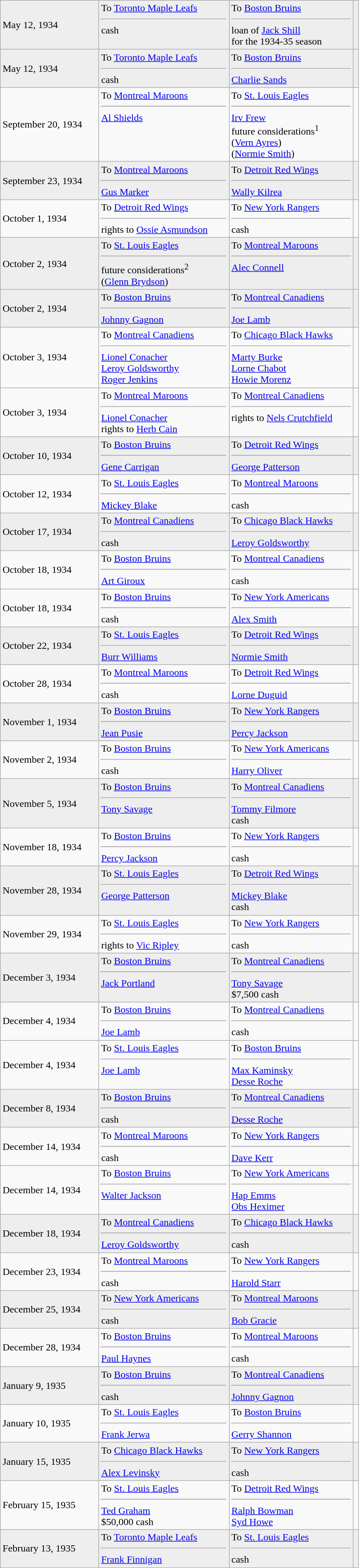<table class="wikitable" style="border:1px solid #999999; width:580px;">
<tr bgcolor="eeeeee">
<td>May 12, 1934</td>
<td valign="top">To <a href='#'>Toronto Maple Leafs</a><hr>cash</td>
<td valign="top">To <a href='#'>Boston Bruins</a><hr>loan of <a href='#'>Jack Shill</a><br>for the 1934-35 season</td>
<td></td>
</tr>
<tr bgcolor="eeeeee">
<td>May 12, 1934</td>
<td valign="top">To <a href='#'>Toronto Maple Leafs</a><hr>cash</td>
<td valign="top">To <a href='#'>Boston Bruins</a><hr><a href='#'>Charlie Sands</a></td>
<td></td>
</tr>
<tr>
<td>September 20, 1934</td>
<td valign="top">To <a href='#'>Montreal Maroons</a><hr><a href='#'>Al Shields</a></td>
<td valign="top">To <a href='#'>St. Louis Eagles</a><hr><a href='#'>Irv Frew</a><br>future considerations<sup>1</sup><br>(<a href='#'>Vern Ayres</a>)<br>(<a href='#'>Normie Smith</a>)</td>
<td></td>
</tr>
<tr bgcolor="eeeeee">
<td>September 23, 1934</td>
<td valign="top">To <a href='#'>Montreal Maroons</a><hr><a href='#'>Gus Marker</a></td>
<td valign="top">To <a href='#'>Detroit Red Wings</a> <hr><a href='#'>Wally Kilrea</a></td>
<td></td>
</tr>
<tr>
<td>October 1, 1934</td>
<td valign="top">To <a href='#'>Detroit Red Wings</a><hr>rights to <a href='#'>Ossie Asmundson</a></td>
<td valign="top">To <a href='#'>New York Rangers</a> <hr>cash</td>
<td></td>
</tr>
<tr bgcolor="eeeeee">
<td>October 2, 1934</td>
<td valign="top">To <a href='#'>St. Louis Eagles</a><hr>future considerations<sup>2</sup><br>(<a href='#'>Glenn Brydson</a>)</td>
<td valign="top">To <a href='#'>Montreal Maroons</a><hr><a href='#'>Alec Connell</a></td>
<td></td>
</tr>
<tr bgcolor="eeeeee">
<td>October 2, 1934</td>
<td valign="top">To <a href='#'>Boston Bruins</a><hr><a href='#'>Johnny Gagnon</a></td>
<td valign="top">To <a href='#'>Montreal Canadiens</a><hr><a href='#'>Joe Lamb</a></td>
<td></td>
</tr>
<tr>
<td>October 3, 1934</td>
<td valign="top">To <a href='#'>Montreal Canadiens</a><hr><a href='#'>Lionel Conacher</a><br><a href='#'>Leroy Goldsworthy</a><br><a href='#'>Roger Jenkins</a></td>
<td valign="top">To <a href='#'>Chicago Black Hawks</a><hr><a href='#'>Marty Burke</a><br><a href='#'>Lorne Chabot</a><br><a href='#'>Howie Morenz</a></td>
<td></td>
</tr>
<tr>
<td>October 3, 1934</td>
<td valign="top">To <a href='#'>Montreal Maroons</a><hr><a href='#'>Lionel Conacher</a><br>rights to <a href='#'>Herb Cain</a></td>
<td valign="top">To <a href='#'>Montreal Canadiens</a><hr>rights to <a href='#'>Nels Crutchfield</a></td>
<td></td>
</tr>
<tr bgcolor="eeeeee">
<td>October 10, 1934</td>
<td valign="top">To <a href='#'>Boston Bruins</a><hr><a href='#'>Gene Carrigan</a></td>
<td valign="top">To <a href='#'>Detroit Red Wings</a><hr><a href='#'>George Patterson</a></td>
<td></td>
</tr>
<tr>
<td>October 12, 1934</td>
<td valign="top">To <a href='#'>St. Louis Eagles</a><hr><a href='#'>Mickey Blake</a></td>
<td valign="top">To <a href='#'>Montreal Maroons</a><hr>cash</td>
<td></td>
</tr>
<tr bgcolor="eeeeee">
<td>October 17, 1934</td>
<td valign="top">To <a href='#'>Montreal Canadiens</a><hr>cash</td>
<td valign="top">To <a href='#'>Chicago Black Hawks</a><hr><a href='#'>Leroy Goldsworthy</a></td>
<td></td>
</tr>
<tr>
<td>October 18, 1934</td>
<td valign="top">To <a href='#'>Boston Bruins</a><hr><a href='#'>Art Giroux</a></td>
<td valign="top">To <a href='#'>Montreal Canadiens</a><hr>cash</td>
<td></td>
</tr>
<tr>
<td>October 18, 1934</td>
<td valign="top">To <a href='#'>Boston Bruins</a><hr>cash</td>
<td valign="top">To <a href='#'>New York Americans</a><hr><a href='#'>Alex Smith</a></td>
<td></td>
</tr>
<tr bgcolor="eeeeee">
<td>October 22, 1934</td>
<td valign="top">To <a href='#'>St. Louis Eagles</a><hr><a href='#'>Burr Williams</a></td>
<td valign="top">To <a href='#'>Detroit Red Wings</a><hr><a href='#'>Normie Smith</a></td>
<td></td>
</tr>
<tr>
<td>October 28, 1934</td>
<td valign="top">To <a href='#'>Montreal Maroons</a><hr>cash</td>
<td valign="top">To <a href='#'>Detroit Red Wings</a><hr><a href='#'>Lorne Duguid</a></td>
<td></td>
</tr>
<tr bgcolor="eeeeee">
<td>November 1, 1934</td>
<td valign="top">To <a href='#'>Boston Bruins</a><hr><a href='#'>Jean Pusie</a></td>
<td valign="top">To <a href='#'>New York Rangers</a><hr><a href='#'>Percy Jackson</a></td>
<td></td>
</tr>
<tr>
<td>November 2, 1934</td>
<td valign="top">To <a href='#'>Boston Bruins</a><hr>cash</td>
<td valign="top">To <a href='#'>New York Americans</a><hr><a href='#'>Harry Oliver</a></td>
<td></td>
</tr>
<tr bgcolor="eeeeee">
<td>November 5, 1934</td>
<td valign="top">To <a href='#'>Boston Bruins</a><hr><a href='#'>Tony Savage</a></td>
<td valign="top">To <a href='#'>Montreal Canadiens</a><hr><a href='#'>Tommy Filmore</a><br>cash</td>
<td></td>
</tr>
<tr>
<td>November 18, 1934</td>
<td valign="top">To <a href='#'>Boston Bruins</a><hr><a href='#'>Percy Jackson</a></td>
<td valign="top">To <a href='#'>New York Rangers</a><hr>cash</td>
<td></td>
</tr>
<tr bgcolor="eeeeee">
<td>November 28, 1934</td>
<td valign="top">To <a href='#'>St. Louis Eagles</a><hr><a href='#'>George Patterson</a></td>
<td valign="top">To <a href='#'>Detroit Red Wings</a><hr><a href='#'>Mickey Blake</a><br>cash</td>
<td></td>
</tr>
<tr>
<td>November 29, 1934</td>
<td valign="top">To <a href='#'>St. Louis Eagles</a><hr>rights to <a href='#'>Vic Ripley</a></td>
<td valign="top">To <a href='#'>New York Rangers</a><hr>cash</td>
<td></td>
</tr>
<tr bgcolor="eeeeee">
<td>December 3, 1934</td>
<td valign="top">To <a href='#'>Boston Bruins</a><hr><a href='#'>Jack Portland</a></td>
<td valign="top">To <a href='#'>Montreal Canadiens</a><hr><a href='#'>Tony Savage</a><br>$7,500 cash</td>
<td></td>
</tr>
<tr>
<td>December 4, 1934</td>
<td valign="top">To <a href='#'>Boston Bruins</a><hr><a href='#'>Joe Lamb</a></td>
<td valign="top">To <a href='#'>Montreal Canadiens</a><hr>cash</td>
<td></td>
</tr>
<tr>
<td>December 4, 1934</td>
<td valign="top">To <a href='#'>St. Louis Eagles</a><hr><a href='#'>Joe Lamb</a></td>
<td valign="top">To <a href='#'>Boston Bruins</a><hr><a href='#'>Max Kaminsky</a><br><a href='#'>Desse Roche</a></td>
<td></td>
</tr>
<tr bgcolor="eeeeee">
<td>December 8, 1934</td>
<td valign="top">To <a href='#'>Boston Bruins</a><hr>cash</td>
<td valign="top">To <a href='#'>Montreal Canadiens</a><hr><a href='#'>Desse Roche</a></td>
<td></td>
</tr>
<tr>
<td>December 14, 1934</td>
<td valign="top">To <a href='#'>Montreal Maroons</a><hr>cash</td>
<td valign="top">To <a href='#'>New York Rangers</a><hr><a href='#'>Dave Kerr</a></td>
<td></td>
</tr>
<tr>
<td>December 14, 1934</td>
<td valign="top">To <a href='#'>Boston Bruins</a><hr><a href='#'>Walter Jackson</a></td>
<td valign="top">To <a href='#'>New York Americans</a><hr><a href='#'>Hap Emms</a><br><a href='#'>Obs Heximer</a></td>
<td></td>
</tr>
<tr bgcolor="eeeeee">
<td>December 18, 1934</td>
<td valign="top">To <a href='#'>Montreal Canadiens</a><hr><a href='#'>Leroy Goldsworthy</a></td>
<td valign="top">To <a href='#'>Chicago Black Hawks</a><hr>cash</td>
<td></td>
</tr>
<tr>
<td>December 23, 1934</td>
<td valign="top">To <a href='#'>Montreal Maroons</a><hr>cash</td>
<td valign="top">To <a href='#'>New York Rangers</a><hr><a href='#'>Harold Starr</a></td>
<td></td>
</tr>
<tr bgcolor="eeeeee">
<td>December 25, 1934</td>
<td valign="top">To <a href='#'>New York Americans</a><hr>cash</td>
<td valign="top">To <a href='#'>Montreal Maroons</a><hr><a href='#'>Bob Gracie</a></td>
<td></td>
</tr>
<tr>
<td>December 28, 1934</td>
<td valign="top">To <a href='#'>Boston Bruins</a><hr><a href='#'>Paul Haynes</a></td>
<td valign="top">To <a href='#'>Montreal Maroons</a><hr>cash</td>
<td></td>
</tr>
<tr bgcolor="eeeeee">
<td>January 9, 1935</td>
<td valign="top">To <a href='#'>Boston Bruins</a><hr>cash</td>
<td valign="top">To <a href='#'>Montreal Canadiens</a><hr><a href='#'>Johnny Gagnon</a></td>
<td></td>
</tr>
<tr>
<td>January 10, 1935</td>
<td valign="top">To <a href='#'>St. Louis Eagles</a><hr><a href='#'>Frank Jerwa</a></td>
<td valign="top">To <a href='#'>Boston Bruins</a><hr><a href='#'>Gerry Shannon</a></td>
<td></td>
</tr>
<tr bgcolor="eeeeee">
<td>January 15, 1935</td>
<td valign="top">To <a href='#'>Chicago Black Hawks</a><hr><a href='#'>Alex Levinsky</a></td>
<td valign="top">To <a href='#'>New York Rangers</a><hr>cash</td>
<td></td>
</tr>
<tr>
<td>February 15, 1935</td>
<td valign="top">To <a href='#'>St. Louis Eagles</a><hr><a href='#'>Ted Graham</a><br>$50,000 cash</td>
<td valign="top">To <a href='#'>Detroit Red Wings</a><hr><a href='#'>Ralph Bowman</a><br><a href='#'>Syd Howe</a></td>
<td></td>
</tr>
<tr bgcolor="eeeeee">
<td>February 13, 1935</td>
<td valign="top">To <a href='#'>Toronto Maple Leafs</a><hr><a href='#'>Frank Finnigan</a></td>
<td valign="top">To <a href='#'>St. Louis Eagles</a><hr>cash</td>
<td></td>
</tr>
<tr bgcolor="eeeeee">
</tr>
</table>
